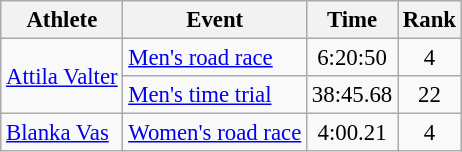<table class=wikitable style=font-size:95%;text-align:center>
<tr>
<th>Athlete</th>
<th>Event</th>
<th>Time</th>
<th>Rank</th>
</tr>
<tr align=center>
<td align=left rowspan=2><a href='#'>Attila Valter</a></td>
<td align=left><a href='#'>Men's road race</a></td>
<td>6:20:50</td>
<td>4</td>
</tr>
<tr>
<td align=left><a href='#'>Men's time trial</a></td>
<td>38:45.68</td>
<td>22</td>
</tr>
<tr align=center>
<td align=left><a href='#'>Blanka Vas</a></td>
<td align=center><a href='#'>Women's road race</a></td>
<td>4:00.21</td>
<td>4</td>
</tr>
</table>
